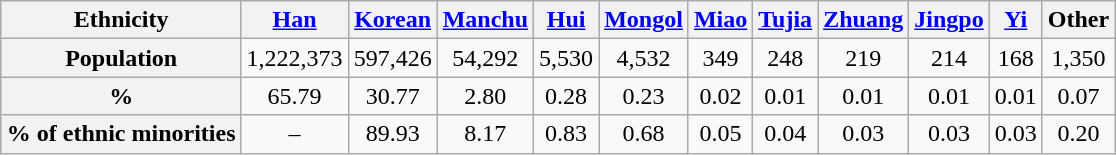<table class="wikitable" style="margin:1em auto 1em auto; text-align:center">
<tr>
<th>Ethnicity</th>
<th><a href='#'>Han</a></th>
<th><a href='#'>Korean</a></th>
<th><a href='#'>Manchu</a></th>
<th><a href='#'>Hui</a></th>
<th><a href='#'>Mongol</a></th>
<th><a href='#'>Miao</a></th>
<th><a href='#'>Tujia</a></th>
<th><a href='#'>Zhuang</a></th>
<th><a href='#'>Jingpo</a></th>
<th><a href='#'>Yi</a></th>
<th>Other</th>
</tr>
<tr>
<th>Population</th>
<td>1,222,373</td>
<td>597,426</td>
<td>54,292</td>
<td>5,530</td>
<td>4,532</td>
<td>349</td>
<td>248</td>
<td>219</td>
<td>214</td>
<td>168</td>
<td>1,350</td>
</tr>
<tr>
<th><strong>%</strong></th>
<td>65.79</td>
<td>30.77</td>
<td>2.80</td>
<td>0.28</td>
<td>0.23</td>
<td>0.02</td>
<td>0.01</td>
<td>0.01</td>
<td>0.01</td>
<td>0.01</td>
<td>0.07</td>
</tr>
<tr>
<th><strong>%</strong> of ethnic minorities</th>
<td>–</td>
<td>89.93</td>
<td>8.17</td>
<td>0.83</td>
<td>0.68</td>
<td>0.05</td>
<td>0.04</td>
<td>0.03</td>
<td>0.03</td>
<td>0.03</td>
<td>0.20</td>
</tr>
</table>
